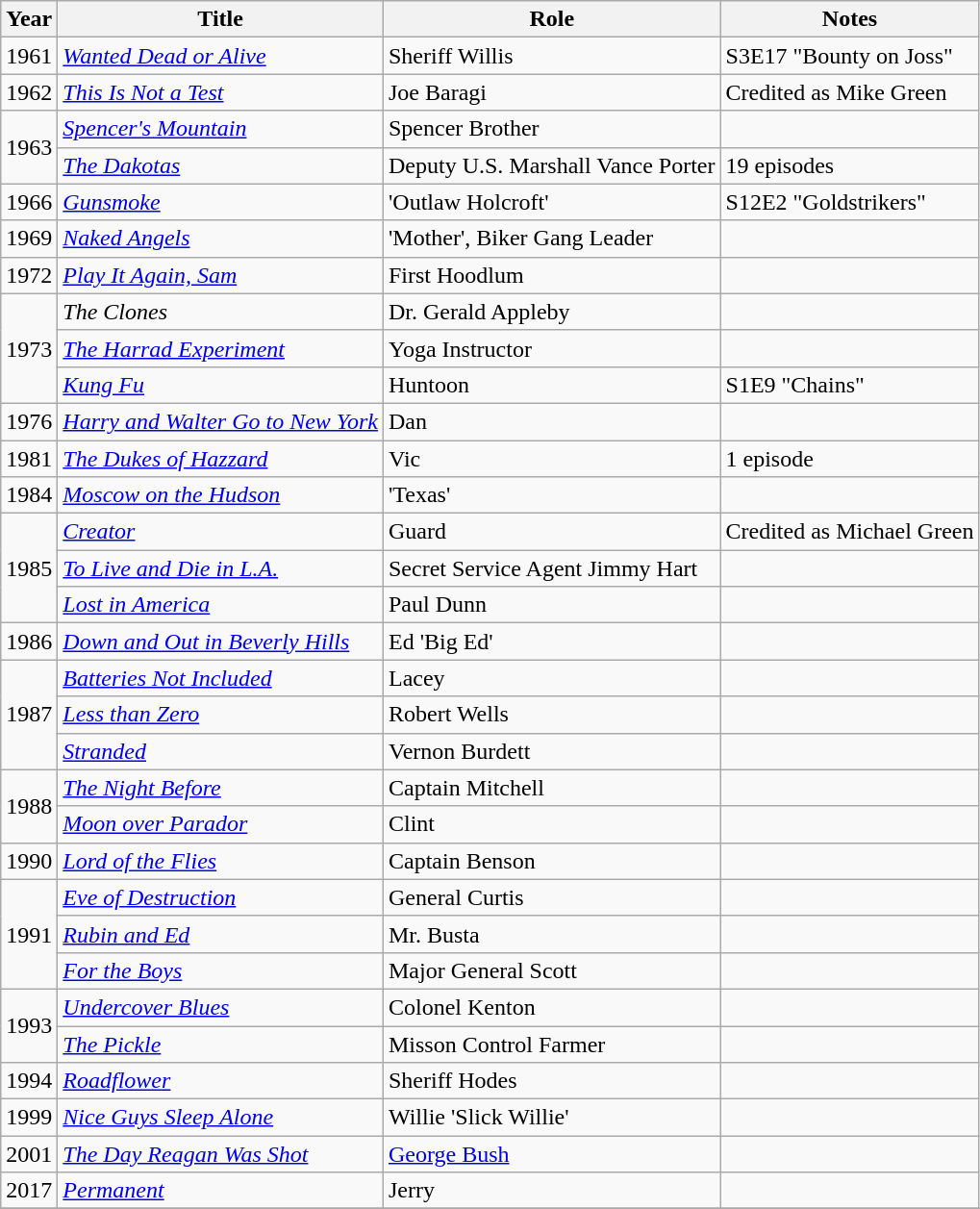<table class="wikitable plainrowheaders sortable">
<tr>
<th scope="col">Year</th>
<th scope="col">Title</th>
<th scope="col">Role</th>
<th scope="col">Notes</th>
</tr>
<tr>
<td>1961</td>
<td><em><a href='#'>Wanted Dead or Alive</a></em></td>
<td>Sheriff Willis</td>
<td>S3E17 "Bounty on Joss"</td>
</tr>
<tr>
<td>1962</td>
<td><em><a href='#'>This Is Not a Test</a></em></td>
<td>Joe Baragi</td>
<td>Credited as Mike Green</td>
</tr>
<tr>
<td rowspan="2">1963</td>
<td><em><a href='#'>Spencer's Mountain</a></em></td>
<td>Spencer Brother</td>
<td></td>
</tr>
<tr>
<td><em><a href='#'>The Dakotas</a></em></td>
<td>Deputy U.S. Marshall Vance Porter</td>
<td>19 episodes</td>
</tr>
<tr>
<td>1966</td>
<td><em><a href='#'>Gunsmoke</a></em></td>
<td>'Outlaw Holcroft'</td>
<td>S12E2 "Goldstrikers"</td>
</tr>
<tr>
<td>1969</td>
<td><em><a href='#'>Naked Angels</a></em></td>
<td>'Mother', Biker Gang Leader</td>
<td></td>
</tr>
<tr>
<td>1972</td>
<td><em><a href='#'>Play It Again, Sam</a></em></td>
<td>First Hoodlum</td>
<td></td>
</tr>
<tr>
<td rowspan="3">1973</td>
<td><em>The Clones</em></td>
<td>Dr. Gerald Appleby</td>
<td></td>
</tr>
<tr>
<td><em><a href='#'>The Harrad Experiment</a></em></td>
<td>Yoga Instructor</td>
<td></td>
</tr>
<tr>
<td><em><a href='#'>Kung Fu</a></em></td>
<td>Huntoon</td>
<td>S1E9 "Chains"</td>
</tr>
<tr>
<td>1976</td>
<td><em><a href='#'>Harry and Walter Go to New York</a></em></td>
<td>Dan</td>
<td></td>
</tr>
<tr>
<td>1981</td>
<td><em><a href='#'>The Dukes of Hazzard</a></em></td>
<td>Vic</td>
<td>1 episode</td>
</tr>
<tr>
<td>1984</td>
<td><em><a href='#'>Moscow on the Hudson</a></em></td>
<td>'Texas'</td>
<td></td>
</tr>
<tr>
<td rowspan="3">1985</td>
<td><em><a href='#'>Creator</a></em></td>
<td>Guard</td>
<td>Credited as Michael Green</td>
</tr>
<tr>
<td><em><a href='#'>To Live and Die in L.A.</a></em></td>
<td>Secret Service Agent Jimmy Hart</td>
<td></td>
</tr>
<tr>
<td><em><a href='#'>Lost in America</a></em></td>
<td>Paul Dunn</td>
<td></td>
</tr>
<tr>
<td>1986</td>
<td><em><a href='#'>Down and Out in Beverly Hills</a></em></td>
<td>Ed 'Big Ed'</td>
<td></td>
</tr>
<tr>
<td rowspan="3">1987</td>
<td><em><a href='#'>Batteries Not Included</a></em></td>
<td>Lacey</td>
<td></td>
</tr>
<tr>
<td><em><a href='#'>Less than Zero</a></em></td>
<td>Robert Wells</td>
<td></td>
</tr>
<tr>
<td><em><a href='#'>Stranded</a></em></td>
<td>Vernon Burdett</td>
<td></td>
</tr>
<tr>
<td rowspan="2">1988</td>
<td><em><a href='#'>The Night Before</a></em></td>
<td>Captain Mitchell</td>
<td></td>
</tr>
<tr>
<td><em><a href='#'>Moon over Parador</a></em></td>
<td>Clint</td>
<td></td>
</tr>
<tr>
<td>1990</td>
<td><em><a href='#'>Lord of the Flies</a></em></td>
<td>Captain Benson</td>
<td></td>
</tr>
<tr>
<td rowspan="3">1991</td>
<td><em><a href='#'>Eve of Destruction</a></em></td>
<td>General Curtis</td>
<td></td>
</tr>
<tr>
<td><em><a href='#'>Rubin and Ed</a></em></td>
<td>Mr. Busta</td>
<td></td>
</tr>
<tr>
<td><em><a href='#'>For the Boys</a></em></td>
<td>Major General Scott</td>
<td></td>
</tr>
<tr>
<td rowspan="2">1993</td>
<td><em><a href='#'>Undercover Blues</a></em></td>
<td>Colonel Kenton</td>
<td></td>
</tr>
<tr>
<td><em><a href='#'>The Pickle</a></em></td>
<td>Misson Control Farmer</td>
<td></td>
</tr>
<tr>
<td>1994</td>
<td><em><a href='#'>Roadflower</a></em></td>
<td>Sheriff Hodes</td>
<td></td>
</tr>
<tr>
<td>1999</td>
<td><em><a href='#'>Nice Guys Sleep Alone</a></em></td>
<td>Willie 'Slick Willie'</td>
<td></td>
</tr>
<tr>
<td>2001</td>
<td><em><a href='#'>The Day Reagan Was Shot</a></em></td>
<td><a href='#'>George Bush</a></td>
<td></td>
</tr>
<tr>
<td>2017</td>
<td><em><a href='#'>Permanent</a></em></td>
<td>Jerry</td>
<td></td>
</tr>
<tr>
</tr>
</table>
